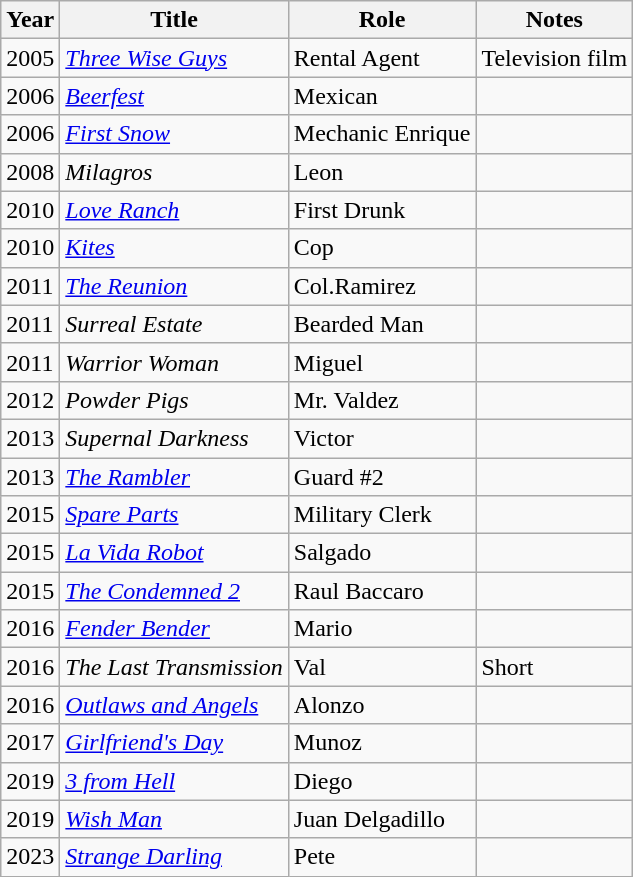<table class="wikitable sortable">
<tr>
<th>Year</th>
<th>Title</th>
<th>Role</th>
<th>Notes</th>
</tr>
<tr>
<td>2005</td>
<td><em><a href='#'>Three Wise Guys</a></em></td>
<td>Rental Agent</td>
<td>Television film</td>
</tr>
<tr>
<td>2006</td>
<td><em><a href='#'>Beerfest</a></em></td>
<td>Mexican</td>
<td></td>
</tr>
<tr>
<td>2006</td>
<td><em><a href='#'>First Snow</a></em></td>
<td>Mechanic Enrique</td>
<td></td>
</tr>
<tr>
<td>2008</td>
<td><em>Milagros</em></td>
<td>Leon</td>
<td></td>
</tr>
<tr>
<td>2010</td>
<td><em><a href='#'>Love Ranch</a></em></td>
<td>First Drunk</td>
<td></td>
</tr>
<tr>
<td>2010</td>
<td><em><a href='#'>Kites</a></em></td>
<td>Cop</td>
<td></td>
</tr>
<tr>
<td>2011</td>
<td><em><a href='#'>The Reunion</a></em></td>
<td>Col.Ramirez</td>
<td></td>
</tr>
<tr>
<td>2011</td>
<td><em>Surreal Estate</em></td>
<td>Bearded Man</td>
<td></td>
</tr>
<tr>
<td>2011</td>
<td><em>Warrior Woman</em></td>
<td>Miguel</td>
<td></td>
</tr>
<tr>
<td>2012</td>
<td><em>Powder Pigs</em></td>
<td>Mr. Valdez</td>
<td></td>
</tr>
<tr>
<td>2013</td>
<td><em>Supernal Darkness</em></td>
<td>Victor</td>
<td></td>
</tr>
<tr>
<td>2013</td>
<td><a href='#'><em>The Rambler</em></a></td>
<td>Guard #2</td>
<td></td>
</tr>
<tr>
<td>2015</td>
<td><em><a href='#'>Spare Parts</a></em></td>
<td>Military Clerk</td>
<td></td>
</tr>
<tr>
<td>2015</td>
<td><em><a href='#'>La Vida Robot</a></em></td>
<td>Salgado</td>
<td></td>
</tr>
<tr>
<td>2015</td>
<td><em><a href='#'>The Condemned 2</a></em></td>
<td>Raul Baccaro</td>
<td></td>
</tr>
<tr>
<td>2016</td>
<td><em><a href='#'>Fender Bender</a></em></td>
<td>Mario</td>
<td></td>
</tr>
<tr>
<td>2016</td>
<td><em>The Last Transmission</em></td>
<td>Val</td>
<td>Short</td>
</tr>
<tr>
<td>2016</td>
<td><em><a href='#'>Outlaws and Angels</a></em></td>
<td>Alonzo</td>
<td></td>
</tr>
<tr>
<td>2017</td>
<td><em><a href='#'>Girlfriend's Day</a></em></td>
<td>Munoz</td>
<td></td>
</tr>
<tr>
<td>2019</td>
<td><em><a href='#'>3 from Hell</a></em></td>
<td>Diego</td>
<td></td>
</tr>
<tr>
<td>2019</td>
<td><em><a href='#'>Wish Man</a></em></td>
<td>Juan Delgadillo</td>
<td></td>
</tr>
<tr>
<td>2023</td>
<td><em><a href='#'>Strange Darling</a></em></td>
<td>Pete</td>
</tr>
</table>
